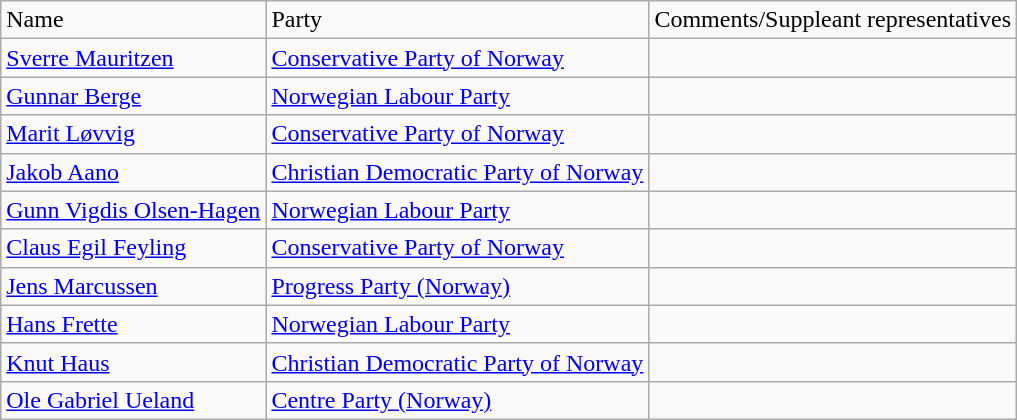<table class="wikitable">
<tr>
<td>Name</td>
<td>Party</td>
<td>Comments/Suppleant representatives</td>
</tr>
<tr>
<td><a href='#'>Sverre Mauritzen</a></td>
<td><a href='#'>Conservative Party of Norway</a></td>
<td></td>
</tr>
<tr>
<td><a href='#'>Gunnar Berge</a></td>
<td><a href='#'>Norwegian Labour Party</a></td>
<td></td>
</tr>
<tr>
<td><a href='#'>Marit Løvvig</a></td>
<td><a href='#'>Conservative Party of Norway</a></td>
<td></td>
</tr>
<tr>
<td><a href='#'>Jakob Aano</a></td>
<td><a href='#'>Christian Democratic Party of Norway</a></td>
<td></td>
</tr>
<tr>
<td><a href='#'>Gunn Vigdis Olsen-Hagen</a></td>
<td><a href='#'>Norwegian Labour Party</a></td>
<td></td>
</tr>
<tr>
<td><a href='#'>Claus Egil Feyling</a></td>
<td><a href='#'>Conservative Party of Norway</a></td>
<td></td>
</tr>
<tr>
<td><a href='#'>Jens Marcussen</a></td>
<td><a href='#'>Progress Party (Norway)</a></td>
<td></td>
</tr>
<tr>
<td><a href='#'>Hans Frette</a></td>
<td><a href='#'>Norwegian Labour Party</a></td>
<td></td>
</tr>
<tr>
<td><a href='#'>Knut Haus</a></td>
<td><a href='#'>Christian Democratic Party of Norway</a></td>
<td></td>
</tr>
<tr>
<td><a href='#'>Ole Gabriel Ueland</a></td>
<td><a href='#'>Centre Party (Norway)</a></td>
<td></td>
</tr>
</table>
